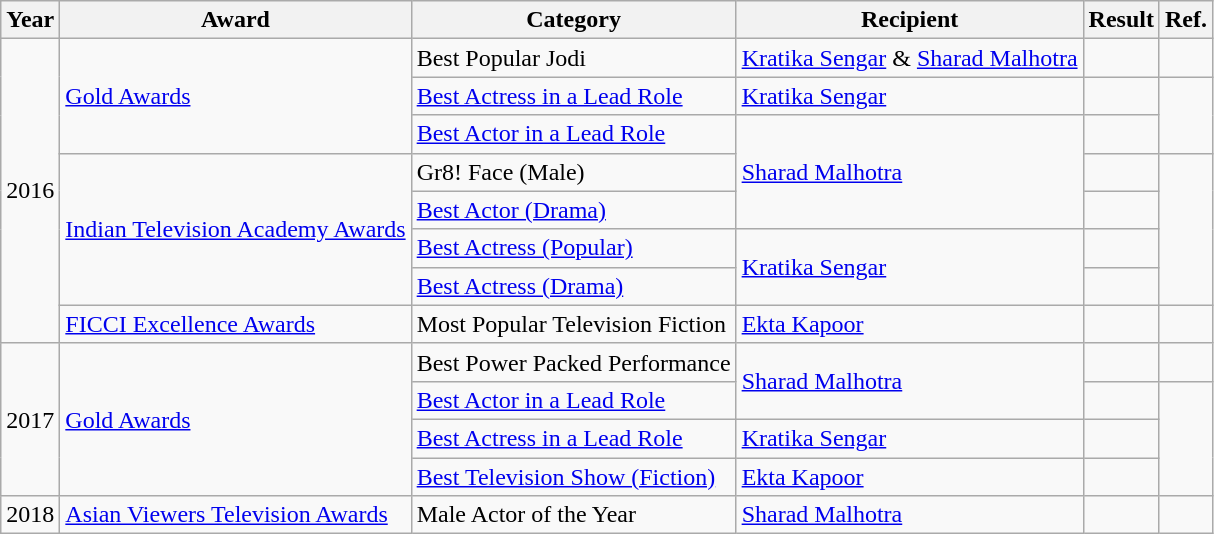<table class="wikitable">
<tr>
<th>Year</th>
<th>Award</th>
<th>Category</th>
<th>Recipient</th>
<th>Result</th>
<th>Ref.</th>
</tr>
<tr>
<td rowspan="8">2016</td>
<td rowspan="3"><a href='#'>Gold Awards</a></td>
<td>Best Popular Jodi</td>
<td><a href='#'>Kratika Sengar</a> & <a href='#'>Sharad Malhotra</a></td>
<td></td>
<td></td>
</tr>
<tr>
<td><a href='#'>Best Actress in a Lead Role</a></td>
<td><a href='#'>Kratika Sengar</a></td>
<td></td>
</tr>
<tr>
<td><a href='#'>Best Actor in a Lead Role</a></td>
<td rowspan="3"><a href='#'>Sharad Malhotra</a></td>
<td></td>
</tr>
<tr>
<td rowspan="4"><a href='#'>Indian Television Academy Awards</a></td>
<td>Gr8! Face (Male)</td>
<td></td>
<td rowspan="4"></td>
</tr>
<tr>
<td><a href='#'>Best Actor (Drama)</a></td>
<td></td>
</tr>
<tr>
<td><a href='#'>Best Actress (Popular)</a></td>
<td rowspan="2"><a href='#'>Kratika Sengar</a></td>
<td></td>
</tr>
<tr>
<td><a href='#'>Best Actress (Drama)</a></td>
<td></td>
</tr>
<tr>
<td><a href='#'>FICCI Excellence Awards</a></td>
<td>Most Popular Television Fiction</td>
<td><a href='#'>Ekta Kapoor</a></td>
<td></td>
<td></td>
</tr>
<tr>
<td rowspan="4">2017</td>
<td rowspan="4"><a href='#'>Gold Awards</a></td>
<td>Best Power Packed Performance</td>
<td rowspan="2"><a href='#'>Sharad Malhotra</a></td>
<td></td>
<td></td>
</tr>
<tr>
<td><a href='#'>Best Actor in a Lead Role</a></td>
<td></td>
</tr>
<tr>
<td><a href='#'>Best Actress in a Lead Role</a></td>
<td><a href='#'>Kratika Sengar</a></td>
<td></td>
</tr>
<tr>
<td><a href='#'>Best Television Show (Fiction)</a></td>
<td><a href='#'>Ekta Kapoor</a></td>
<td></td>
</tr>
<tr>
<td>2018</td>
<td><a href='#'>Asian Viewers Television Awards</a></td>
<td>Male Actor of the Year</td>
<td><a href='#'>Sharad Malhotra</a></td>
<td></td>
<td></td>
</tr>
</table>
